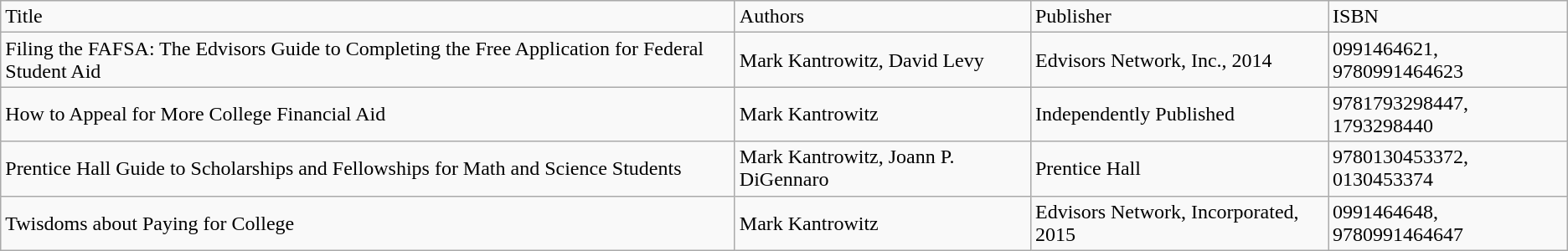<table class="wikitable">
<tr>
<td>Title</td>
<td>Authors</td>
<td>Publisher</td>
<td>ISBN</td>
</tr>
<tr>
<td>Filing the FAFSA: The Edvisors Guide to Completing the Free  Application for Federal Student Aid</td>
<td>Mark Kantrowitz, David Levy</td>
<td>Edvisors Network, Inc., 2014</td>
<td>0991464621, 9780991464623</td>
</tr>
<tr>
<td>How to Appeal for More College Financial Aid</td>
<td>Mark Kantrowitz</td>
<td>Independently Published</td>
<td>9781793298447, 1793298440</td>
</tr>
<tr>
<td>Prentice Hall Guide to Scholarships and Fellowships for Math and  Science Students</td>
<td>Mark Kantrowitz, Joann P. DiGennaro</td>
<td>Prentice Hall</td>
<td>9780130453372, 0130453374</td>
</tr>
<tr>
<td>Twisdoms about Paying for College</td>
<td>Mark Kantrowitz</td>
<td>Edvisors Network, Incorporated, 2015</td>
<td>0991464648, 9780991464647</td>
</tr>
</table>
